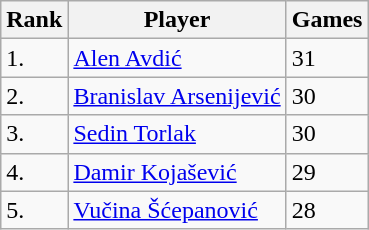<table class="wikitable">
<tr>
<th>Rank</th>
<th>Player</th>
<th>Games</th>
</tr>
<tr>
<td>1.</td>
<td> <a href='#'>Alen Avdić</a></td>
<td>31</td>
</tr>
<tr>
<td>2.</td>
<td> <a href='#'>Branislav Arsenijević</a></td>
<td>30</td>
</tr>
<tr>
<td>3.</td>
<td> <a href='#'>Sedin Torlak</a></td>
<td>30</td>
</tr>
<tr>
<td>4.</td>
<td> <a href='#'>Damir Kojašević</a></td>
<td>29</td>
</tr>
<tr>
<td>5.</td>
<td> <a href='#'>Vučina Šćepanović</a></td>
<td>28</td>
</tr>
</table>
